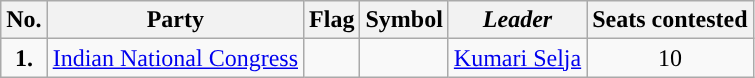<table class="wikitable">
<tr>
<th>No.</th>
<th>Party</th>
<th><strong>Flag</strong></th>
<th>Symbol</th>
<th><em>Leader</em></th>
<th>Seats contested</th>
</tr>
<tr>
<td ! style="text-align:center; background:"><strong>1.</strong></td>
<td style="text-align:center"><a href='#'>Indian National Congress</a></td>
<td></td>
<td></td>
<td style="text-align:center"><a href='#'>Kumari Selja</a></td>
<td style="text-align:center">10</td>
</tr>
</table>
